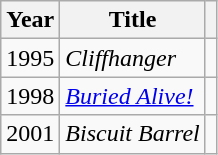<table class="wikitable">
<tr>
<th>Year</th>
<th>Title</th>
<th></th>
</tr>
<tr>
<td>1995</td>
<td><em>Cliffhanger</em></td>
<td align="center"></td>
</tr>
<tr>
<td>1998</td>
<td><em><a href='#'>Buried Alive!</a></em></td>
<td align="center"></td>
</tr>
<tr>
<td>2001</td>
<td><em>Biscuit Barrel</em></td>
<td align="center"></td>
</tr>
</table>
